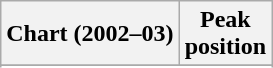<table class="wikitable sortable">
<tr>
<th>Chart (2002–03)</th>
<th>Peak<br>position</th>
</tr>
<tr>
</tr>
<tr>
</tr>
<tr>
</tr>
<tr>
</tr>
<tr>
</tr>
<tr>
</tr>
<tr>
</tr>
<tr>
</tr>
<tr>
</tr>
<tr>
</tr>
<tr>
</tr>
</table>
